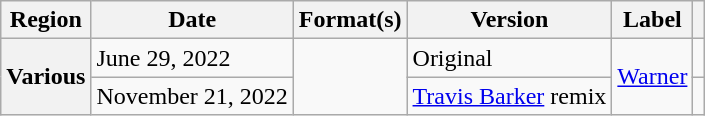<table class="wikitable plainrowheaders">
<tr>
<th scope="col">Region</th>
<th scope="col">Date</th>
<th scope="col">Format(s)</th>
<th scope="col">Version</th>
<th scope="col">Label</th>
<th scope="col"></th>
</tr>
<tr>
<th rowspan="2" scope="row">Various</th>
<td>June 29, 2022</td>
<td rowspan="2"></td>
<td>Original</td>
<td rowspan="2"><a href='#'>Warner</a></td>
<td style="text-align:center;"></td>
</tr>
<tr>
<td>November 21, 2022</td>
<td><a href='#'>Travis Barker</a> remix</td>
<td style="text-align:center;"></td>
</tr>
</table>
